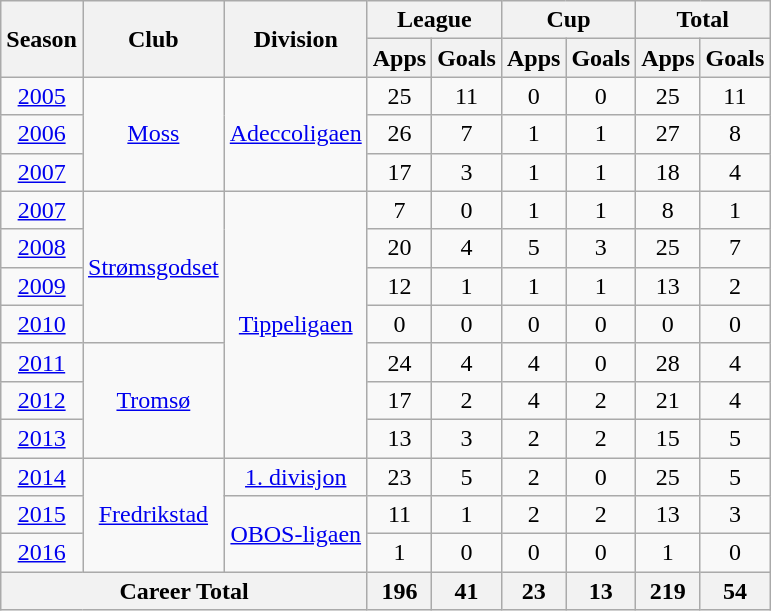<table class="wikitable" style="text-align: center;">
<tr>
<th rowspan="2">Season</th>
<th rowspan="2">Club</th>
<th rowspan="2">Division</th>
<th colspan="2">League</th>
<th colspan="2">Cup</th>
<th colspan="2">Total</th>
</tr>
<tr>
<th>Apps</th>
<th>Goals</th>
<th>Apps</th>
<th>Goals</th>
<th>Apps</th>
<th>Goals</th>
</tr>
<tr>
<td><a href='#'>2005</a></td>
<td rowspan="3" valign="center"><a href='#'>Moss</a></td>
<td rowspan="3" valign="center"><a href='#'>Adeccoligaen</a></td>
<td>25</td>
<td>11</td>
<td>0</td>
<td>0</td>
<td>25</td>
<td>11</td>
</tr>
<tr>
<td><a href='#'>2006</a></td>
<td>26</td>
<td>7</td>
<td>1</td>
<td>1</td>
<td>27</td>
<td>8</td>
</tr>
<tr>
<td><a href='#'>2007</a></td>
<td>17</td>
<td>3</td>
<td>1</td>
<td>1</td>
<td>18</td>
<td>4</td>
</tr>
<tr>
<td><a href='#'>2007</a></td>
<td rowspan="4" valign="center"><a href='#'>Strømsgodset</a></td>
<td rowspan="7" valign="center"><a href='#'>Tippeligaen</a></td>
<td>7</td>
<td>0</td>
<td>1</td>
<td>1</td>
<td>8</td>
<td>1</td>
</tr>
<tr>
<td><a href='#'>2008</a></td>
<td>20</td>
<td>4</td>
<td>5</td>
<td>3</td>
<td>25</td>
<td>7</td>
</tr>
<tr>
<td><a href='#'>2009</a></td>
<td>12</td>
<td>1</td>
<td>1</td>
<td>1</td>
<td>13</td>
<td>2</td>
</tr>
<tr>
<td><a href='#'>2010</a></td>
<td>0</td>
<td>0</td>
<td>0</td>
<td>0</td>
<td>0</td>
<td>0</td>
</tr>
<tr>
<td><a href='#'>2011</a></td>
<td rowspan="3" valign="center"><a href='#'>Tromsø</a></td>
<td>24</td>
<td>4</td>
<td>4</td>
<td>0</td>
<td>28</td>
<td>4</td>
</tr>
<tr>
<td><a href='#'>2012</a></td>
<td>17</td>
<td>2</td>
<td>4</td>
<td>2</td>
<td>21</td>
<td>4</td>
</tr>
<tr>
<td><a href='#'>2013</a></td>
<td>13</td>
<td>3</td>
<td>2</td>
<td>2</td>
<td>15</td>
<td>5</td>
</tr>
<tr>
<td><a href='#'>2014</a></td>
<td rowspan="3" valign="center"><a href='#'>Fredrikstad</a></td>
<td rowspan="1" valign="center"><a href='#'>1. divisjon</a></td>
<td>23</td>
<td>5</td>
<td>2</td>
<td>0</td>
<td>25</td>
<td>5</td>
</tr>
<tr>
<td><a href='#'>2015</a></td>
<td rowspan="2" valign="center"><a href='#'>OBOS-ligaen</a></td>
<td>11</td>
<td>1</td>
<td>2</td>
<td>2</td>
<td>13</td>
<td>3</td>
</tr>
<tr>
<td><a href='#'>2016</a></td>
<td>1</td>
<td>0</td>
<td>0</td>
<td>0</td>
<td>1</td>
<td>0</td>
</tr>
<tr>
<th colspan="3">Career Total</th>
<th>196</th>
<th>41</th>
<th>23</th>
<th>13</th>
<th>219</th>
<th>54</th>
</tr>
</table>
